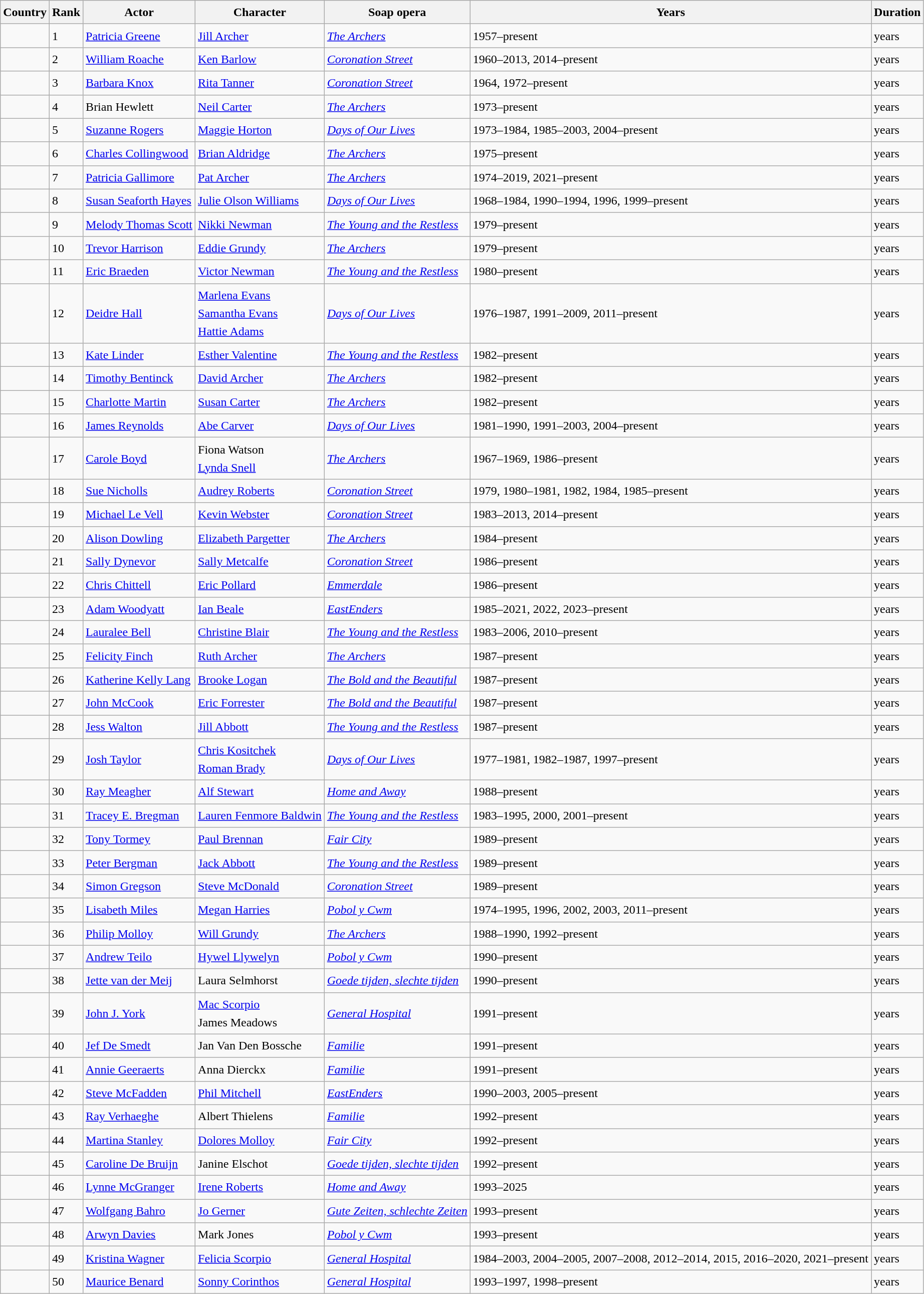<table class="wikitable sortable" style="font-size:1.00em; line-height:1.5em;">
<tr ">
<th>Country</th>
<th>Rank</th>
<th>Actor</th>
<th>Character</th>
<th>Soap opera</th>
<th>Years</th>
<th>Duration</th>
</tr>
<tr>
<td></td>
<td>1</td>
<td><a href='#'>Patricia Greene</a></td>
<td><a href='#'>Jill Archer</a></td>
<td><em><a href='#'>The Archers</a></em></td>
<td>1957–present</td>
<td> years</td>
</tr>
<tr>
<td></td>
<td>2</td>
<td><a href='#'>William Roache</a></td>
<td><a href='#'>Ken Barlow</a></td>
<td><em><a href='#'>Coronation Street</a></em></td>
<td>1960–2013, 2014–present</td>
<td> years</td>
</tr>
<tr>
<td></td>
<td>3</td>
<td><a href='#'>Barbara Knox</a></td>
<td><a href='#'>Rita Tanner</a></td>
<td><em><a href='#'>Coronation Street</a></em></td>
<td>1964, 1972–present</td>
<td> years</td>
</tr>
<tr>
<td></td>
<td>4</td>
<td>Brian Hewlett</td>
<td><a href='#'>Neil Carter</a></td>
<td><em><a href='#'>The Archers</a></em></td>
<td>1973–present</td>
<td> years</td>
</tr>
<tr>
<td></td>
<td>5</td>
<td><a href='#'>Suzanne Rogers</a></td>
<td><a href='#'>Maggie Horton</a></td>
<td><em><a href='#'>Days of Our Lives</a></em></td>
<td>1973–1984, 1985–2003, 2004–present</td>
<td> years</td>
</tr>
<tr>
<td></td>
<td>6</td>
<td><a href='#'>Charles Collingwood</a></td>
<td><a href='#'>Brian Aldridge</a></td>
<td><em><a href='#'>The Archers</a></em></td>
<td>1975–present</td>
<td> years</td>
</tr>
<tr>
<td></td>
<td>7</td>
<td><a href='#'>Patricia Gallimore</a></td>
<td><a href='#'>Pat Archer</a></td>
<td><em><a href='#'>The Archers</a></em></td>
<td>1974–2019, 2021–present</td>
<td> years</td>
</tr>
<tr>
<td></td>
<td>8</td>
<td><a href='#'>Susan Seaforth Hayes</a></td>
<td><a href='#'>Julie Olson Williams</a></td>
<td><em><a href='#'>Days of Our Lives</a></em></td>
<td>1968–1984, 1990–1994, 1996, 1999–present</td>
<td> years</td>
</tr>
<tr>
<td></td>
<td>9</td>
<td><a href='#'>Melody Thomas Scott</a></td>
<td><a href='#'>Nikki Newman</a></td>
<td><em><a href='#'>The Young and the Restless</a></em></td>
<td>1979–present</td>
<td> years</td>
</tr>
<tr>
<td></td>
<td>10</td>
<td><a href='#'>Trevor Harrison</a></td>
<td><a href='#'>Eddie Grundy</a></td>
<td><em><a href='#'>The Archers</a></em></td>
<td>1979–present</td>
<td> years</td>
</tr>
<tr>
<td></td>
<td>11</td>
<td><a href='#'>Eric Braeden</a></td>
<td><a href='#'>Victor Newman</a></td>
<td><em><a href='#'>The Young and the Restless</a></em></td>
<td>1980–present</td>
<td> years</td>
</tr>
<tr>
<td></td>
<td>12</td>
<td><a href='#'>Deidre Hall</a></td>
<td><a href='#'>Marlena Evans</a><br><a href='#'>Samantha Evans</a><br><a href='#'>Hattie Adams</a></td>
<td><em><a href='#'>Days of Our Lives</a></em></td>
<td>1976–1987, 1991–2009, 2011–present</td>
<td> years</td>
</tr>
<tr>
<td></td>
<td>13</td>
<td><a href='#'>Kate Linder</a></td>
<td><a href='#'>Esther Valentine</a></td>
<td><em><a href='#'>The Young and the Restless</a></em></td>
<td>1982–present</td>
<td> years</td>
</tr>
<tr>
<td></td>
<td>14</td>
<td><a href='#'>Timothy Bentinck</a></td>
<td><a href='#'>David Archer</a></td>
<td><em><a href='#'>The Archers</a></em></td>
<td>1982–present</td>
<td> years</td>
</tr>
<tr>
<td></td>
<td>15</td>
<td><a href='#'>Charlotte Martin</a></td>
<td><a href='#'>Susan Carter</a></td>
<td><em><a href='#'>The Archers</a></em></td>
<td>1982–present</td>
<td> years</td>
</tr>
<tr>
<td></td>
<td>16</td>
<td><a href='#'>James Reynolds</a></td>
<td><a href='#'>Abe Carver</a></td>
<td><em><a href='#'>Days of Our Lives</a></em></td>
<td>1981–1990, 1991–2003, 2004–present</td>
<td> years</td>
</tr>
<tr>
<td></td>
<td>17</td>
<td><a href='#'>Carole Boyd</a></td>
<td>Fiona Watson<br><a href='#'>Lynda Snell</a></td>
<td><em><a href='#'>The Archers</a></em></td>
<td>1967–1969, 1986–present</td>
<td> years</td>
</tr>
<tr>
<td></td>
<td>18</td>
<td><a href='#'>Sue Nicholls</a></td>
<td><a href='#'>Audrey Roberts</a></td>
<td><em><a href='#'>Coronation Street</a></em></td>
<td>1979, 1980–1981, 1982, 1984, 1985–present</td>
<td> years</td>
</tr>
<tr>
<td></td>
<td>19</td>
<td><a href='#'>Michael Le Vell</a></td>
<td><a href='#'>Kevin Webster</a></td>
<td><em><a href='#'>Coronation Street</a></em></td>
<td>1983–2013, 2014–present</td>
<td> years</td>
</tr>
<tr>
<td></td>
<td>20</td>
<td><a href='#'>Alison Dowling</a></td>
<td><a href='#'>Elizabeth Pargetter</a></td>
<td><em><a href='#'>The Archers</a></em></td>
<td>1984–present</td>
<td> years</td>
</tr>
<tr>
<td></td>
<td>21</td>
<td><a href='#'>Sally Dynevor</a></td>
<td><a href='#'>Sally Metcalfe</a></td>
<td><em><a href='#'>Coronation Street</a></em></td>
<td>1986–present</td>
<td> years</td>
</tr>
<tr>
<td></td>
<td>22</td>
<td><a href='#'>Chris Chittell</a></td>
<td><a href='#'>Eric Pollard</a></td>
<td><em><a href='#'>Emmerdale</a></em></td>
<td>1986–present</td>
<td> years</td>
</tr>
<tr>
<td></td>
<td>23</td>
<td><a href='#'>Adam Woodyatt</a></td>
<td><a href='#'>Ian Beale</a></td>
<td><em><a href='#'>EastEnders</a></em></td>
<td>1985–2021, 2022, 2023–present</td>
<td> years</td>
</tr>
<tr>
<td></td>
<td>24</td>
<td><a href='#'>Lauralee Bell</a></td>
<td><a href='#'>Christine Blair</a></td>
<td><em><a href='#'>The Young and the Restless</a></em></td>
<td>1983–2006, 2010–present</td>
<td> years</td>
</tr>
<tr>
<td></td>
<td>25</td>
<td><a href='#'>Felicity Finch</a></td>
<td><a href='#'>Ruth Archer</a></td>
<td><em><a href='#'>The Archers</a></em></td>
<td>1987–present</td>
<td> years</td>
</tr>
<tr>
<td></td>
<td>26</td>
<td><a href='#'>Katherine Kelly Lang</a></td>
<td><a href='#'>Brooke Logan</a></td>
<td><em><a href='#'>The Bold and the Beautiful</a></em></td>
<td>1987–present</td>
<td> years</td>
</tr>
<tr>
<td></td>
<td>27</td>
<td><a href='#'>John McCook</a></td>
<td><a href='#'>Eric Forrester</a></td>
<td><em><a href='#'>The Bold and the Beautiful</a></em></td>
<td>1987–present</td>
<td> years</td>
</tr>
<tr>
<td></td>
<td>28</td>
<td><a href='#'>Jess Walton</a></td>
<td><a href='#'>Jill Abbott</a></td>
<td><em><a href='#'>The Young and the Restless</a></em></td>
<td>1987–present</td>
<td> years</td>
</tr>
<tr>
<td></td>
<td>29</td>
<td><a href='#'>Josh Taylor</a></td>
<td><a href='#'>Chris Kositchek</a><br><a href='#'>Roman Brady</a></td>
<td><em><a href='#'>Days of Our Lives</a></em></td>
<td>1977–1981, 1982–1987, 1997–present</td>
<td> years</td>
</tr>
<tr>
<td></td>
<td>30</td>
<td><a href='#'>Ray Meagher</a></td>
<td><a href='#'>Alf Stewart</a></td>
<td><em><a href='#'>Home and Away</a></em></td>
<td>1988–present</td>
<td> years</td>
</tr>
<tr>
<td></td>
<td>31</td>
<td><a href='#'>Tracey E. Bregman</a></td>
<td><a href='#'>Lauren Fenmore Baldwin</a></td>
<td><em><a href='#'>The Young and the Restless</a></em></td>
<td>1983–1995, 2000, 2001–present</td>
<td> years</td>
</tr>
<tr>
<td></td>
<td>32</td>
<td><a href='#'>Tony Tormey</a></td>
<td><a href='#'>Paul Brennan</a></td>
<td><em><a href='#'>Fair City</a></em></td>
<td>1989–present</td>
<td> years</td>
</tr>
<tr>
<td></td>
<td>33</td>
<td><a href='#'>Peter Bergman</a></td>
<td><a href='#'>Jack Abbott</a></td>
<td><em><a href='#'>The Young and the Restless</a></em></td>
<td>1989–present</td>
<td> years</td>
</tr>
<tr>
<td></td>
<td>34</td>
<td><a href='#'>Simon Gregson</a></td>
<td><a href='#'>Steve McDonald</a></td>
<td><em><a href='#'>Coronation Street</a></em></td>
<td>1989–present</td>
<td> years</td>
</tr>
<tr>
<td></td>
<td>35</td>
<td><a href='#'>Lisabeth Miles</a></td>
<td><a href='#'>Megan Harries</a></td>
<td><em><a href='#'>Pobol y Cwm</a></em></td>
<td>1974–1995, 1996, 2002, 2003, 2011–present</td>
<td> years</td>
</tr>
<tr>
<td></td>
<td>36</td>
<td><a href='#'>Philip Molloy</a></td>
<td><a href='#'>Will Grundy</a></td>
<td><em><a href='#'>The Archers</a></em></td>
<td>1988–1990, 1992–present</td>
<td> years</td>
</tr>
<tr>
<td></td>
<td>37</td>
<td><a href='#'>Andrew Teilo</a></td>
<td><a href='#'>Hywel Llywelyn</a></td>
<td><em><a href='#'>Pobol y Cwm</a></em></td>
<td>1990–present</td>
<td> years</td>
</tr>
<tr>
<td></td>
<td>38</td>
<td><a href='#'>Jette van der Meij</a></td>
<td>Laura Selmhorst</td>
<td><em><a href='#'>Goede tijden, slechte tijden</a></em></td>
<td>1990–present</td>
<td> years</td>
</tr>
<tr>
<td></td>
<td>39</td>
<td><a href='#'>John J. York</a></td>
<td><a href='#'>Mac Scorpio</a><br>James Meadows</td>
<td><em><a href='#'>General Hospital</a></em></td>
<td>1991–present</td>
<td> years</td>
</tr>
<tr>
<td></td>
<td>40</td>
<td><a href='#'>Jef De Smedt</a></td>
<td>Jan Van Den Bossche</td>
<td><em><a href='#'>Familie</a></em></td>
<td>1991–present</td>
<td> years</td>
</tr>
<tr>
<td></td>
<td>41</td>
<td><a href='#'>Annie Geeraerts</a></td>
<td>Anna Dierckx</td>
<td><em><a href='#'>Familie</a></em></td>
<td>1991–present</td>
<td> years</td>
</tr>
<tr>
<td></td>
<td>42</td>
<td><a href='#'>Steve McFadden</a></td>
<td><a href='#'>Phil Mitchell</a></td>
<td><em><a href='#'>EastEnders</a></em></td>
<td>1990–2003, 2005–present</td>
<td> years</td>
</tr>
<tr>
<td></td>
<td>43</td>
<td><a href='#'>Ray Verhaeghe</a></td>
<td>Albert Thielens</td>
<td><em><a href='#'>Familie</a></em></td>
<td>1992–present</td>
<td> years</td>
</tr>
<tr>
<td></td>
<td>44</td>
<td><a href='#'>Martina Stanley</a></td>
<td><a href='#'>Dolores Molloy</a></td>
<td><em><a href='#'>Fair City</a></em></td>
<td>1992–present</td>
<td> years</td>
</tr>
<tr>
<td></td>
<td>45</td>
<td><a href='#'>Caroline De Bruijn</a></td>
<td>Janine Elschot</td>
<td><em><a href='#'>Goede tijden, slechte tijden</a></em></td>
<td>1992–present</td>
<td> years</td>
</tr>
<tr>
<td></td>
<td>46</td>
<td><a href='#'>Lynne McGranger</a></td>
<td><a href='#'>Irene Roberts</a></td>
<td><em><a href='#'>Home and Away</a></em></td>
<td>1993–2025</td>
<td> years</td>
</tr>
<tr>
<td></td>
<td>47</td>
<td><a href='#'>Wolfgang Bahro</a></td>
<td><a href='#'>Jo Gerner</a></td>
<td><em><a href='#'>Gute Zeiten, schlechte Zeiten</a></em></td>
<td>1993–present</td>
<td> years</td>
</tr>
<tr>
<td></td>
<td>48</td>
<td><a href='#'>Arwyn Davies</a></td>
<td>Mark Jones</td>
<td><em><a href='#'>Pobol y Cwm</a></em></td>
<td>1993–present</td>
<td> years</td>
</tr>
<tr>
<td></td>
<td>49</td>
<td><a href='#'>Kristina Wagner</a></td>
<td><a href='#'>Felicia Scorpio</a></td>
<td><em><a href='#'>General Hospital</a></em></td>
<td>1984–2003, 2004–2005, 2007–2008, 2012–2014, 2015, 2016–2020, 2021–present</td>
<td> years</td>
</tr>
<tr>
<td></td>
<td>50</td>
<td><a href='#'>Maurice Benard</a></td>
<td><a href='#'>Sonny Corinthos</a></td>
<td><em><a href='#'>General Hospital</a></em></td>
<td>1993–1997, 1998–present</td>
<td> years</td>
</tr>
</table>
